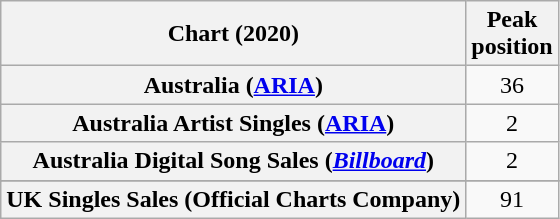<table class="wikitable sortable plainrowheaders" style="text-align:center">
<tr>
<th scope="col">Chart (2020)</th>
<th scope="col">Peak<br>position</th>
</tr>
<tr>
<th scope="row">Australia (<a href='#'>ARIA</a>)</th>
<td>36</td>
</tr>
<tr>
<th scope="row">Australia Artist Singles (<a href='#'>ARIA</a>)</th>
<td>2</td>
</tr>
<tr>
<th scope="row">Australia Digital Song Sales (<em><a href='#'>Billboard</a></em>)</th>
<td>2</td>
</tr>
<tr>
</tr>
<tr>
</tr>
<tr>
<th scope="row">UK Singles Sales (Official Charts Company)</th>
<td>91</td>
</tr>
</table>
